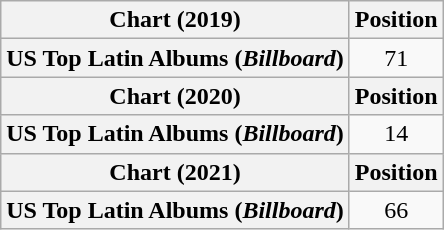<table class="wikitable plainrowheaders" style="text-align:center">
<tr>
<th scope="col">Chart (2019)</th>
<th scope="col">Position</th>
</tr>
<tr>
<th scope="row">US Top Latin Albums (<em>Billboard</em>)</th>
<td>71</td>
</tr>
<tr>
<th scope="col">Chart (2020)</th>
<th scope="col">Position</th>
</tr>
<tr>
<th scope="row">US Top Latin Albums (<em>Billboard</em>)</th>
<td>14</td>
</tr>
<tr>
<th scope="col">Chart (2021)</th>
<th scope="col">Position</th>
</tr>
<tr>
<th scope="row">US Top Latin Albums (<em>Billboard</em>)</th>
<td>66</td>
</tr>
</table>
